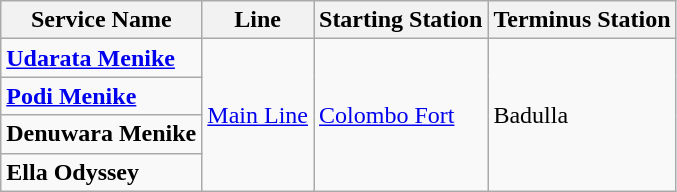<table class="wikitable">
<tr>
<th>Service Name</th>
<th>Line</th>
<th>Starting Station</th>
<th>Terminus Station</th>
</tr>
<tr>
<td><strong><a href='#'>Udarata Menike</a></strong></td>
<td rowspan="4"><a href='#'>Main Line</a></td>
<td rowspan="4"><a href='#'>Colombo Fort</a></td>
<td rowspan="4">Badulla</td>
</tr>
<tr>
<td><strong><a href='#'>Podi Menike</a></strong></td>
</tr>
<tr>
<td><strong>Denuwara Menike</strong></td>
</tr>
<tr>
<td><strong>Ella Odyssey</strong></td>
</tr>
</table>
